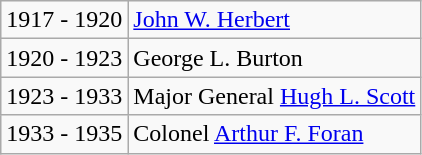<table class="wikitable">
<tr>
<td>1917 - 1920</td>
<td><a href='#'>John W. Herbert</a></td>
</tr>
<tr>
<td>1920 - 1923</td>
<td>George L. Burton</td>
</tr>
<tr>
<td>1923 - 1933</td>
<td>Major General <a href='#'>Hugh L. Scott</a></td>
</tr>
<tr>
<td>1933 - 1935</td>
<td>Colonel <a href='#'>Arthur F. Foran</a></td>
</tr>
</table>
